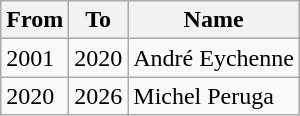<table class="wikitable">
<tr>
<th>From</th>
<th>To</th>
<th>Name</th>
</tr>
<tr>
<td>2001</td>
<td>2020</td>
<td>André Eychenne</td>
</tr>
<tr>
<td>2020</td>
<td>2026</td>
<td>Michel Peruga</td>
</tr>
</table>
